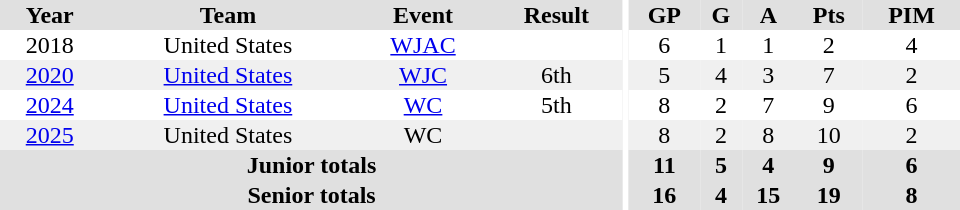<table border="0" cellpadding="1" cellspacing="0" ID="Table3" style="text-align:center; width:40em;">
<tr bgcolor="#e0e0e0">
<th>Year</th>
<th>Team</th>
<th>Event</th>
<th>Result</th>
<th rowspan="99" bgcolor="#ffffff"></th>
<th>GP</th>
<th>G</th>
<th>A</th>
<th>Pts</th>
<th>PIM</th>
</tr>
<tr>
<td>2018</td>
<td>United States</td>
<td><a href='#'>WJAC</a></td>
<td></td>
<td>6</td>
<td>1</td>
<td>1</td>
<td>2</td>
<td>4</td>
</tr>
<tr bgcolor="#f0f0f0">
<td><a href='#'>2020</a></td>
<td><a href='#'>United States</a></td>
<td><a href='#'>WJC</a></td>
<td>6th</td>
<td>5</td>
<td>4</td>
<td>3</td>
<td>7</td>
<td>2</td>
</tr>
<tr>
<td><a href='#'>2024</a></td>
<td><a href='#'>United States</a></td>
<td><a href='#'>WC</a></td>
<td>5th</td>
<td>8</td>
<td>2</td>
<td>7</td>
<td>9</td>
<td>6</td>
</tr>
<tr bgcolor="#f0f0f0">
<td><a href='#'>2025</a></td>
<td>United States</td>
<td>WC</td>
<td></td>
<td>8</td>
<td>2</td>
<td>8</td>
<td>10</td>
<td>2</td>
</tr>
<tr bgcolor="#e0e0e0">
<th colspan="4">Junior totals</th>
<th>11</th>
<th>5</th>
<th>4</th>
<th>9</th>
<th>6</th>
</tr>
<tr bgcolor="#e0e0e0">
<th colspan="4">Senior totals</th>
<th>16</th>
<th>4</th>
<th>15</th>
<th>19</th>
<th>8</th>
</tr>
</table>
